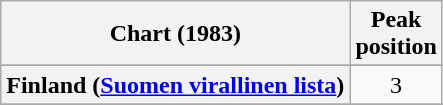<table class="wikitable sortable plainrowheaders" style="text-align:center;">
<tr>
<th scope="col">Chart (1983)</th>
<th scope="col">Peak<br>position</th>
</tr>
<tr>
</tr>
<tr>
<th scope="row">Finland (<a href='#'>Suomen virallinen lista</a>)</th>
<td>3</td>
</tr>
<tr>
</tr>
<tr>
</tr>
<tr>
</tr>
<tr>
</tr>
<tr>
</tr>
<tr>
</tr>
</table>
